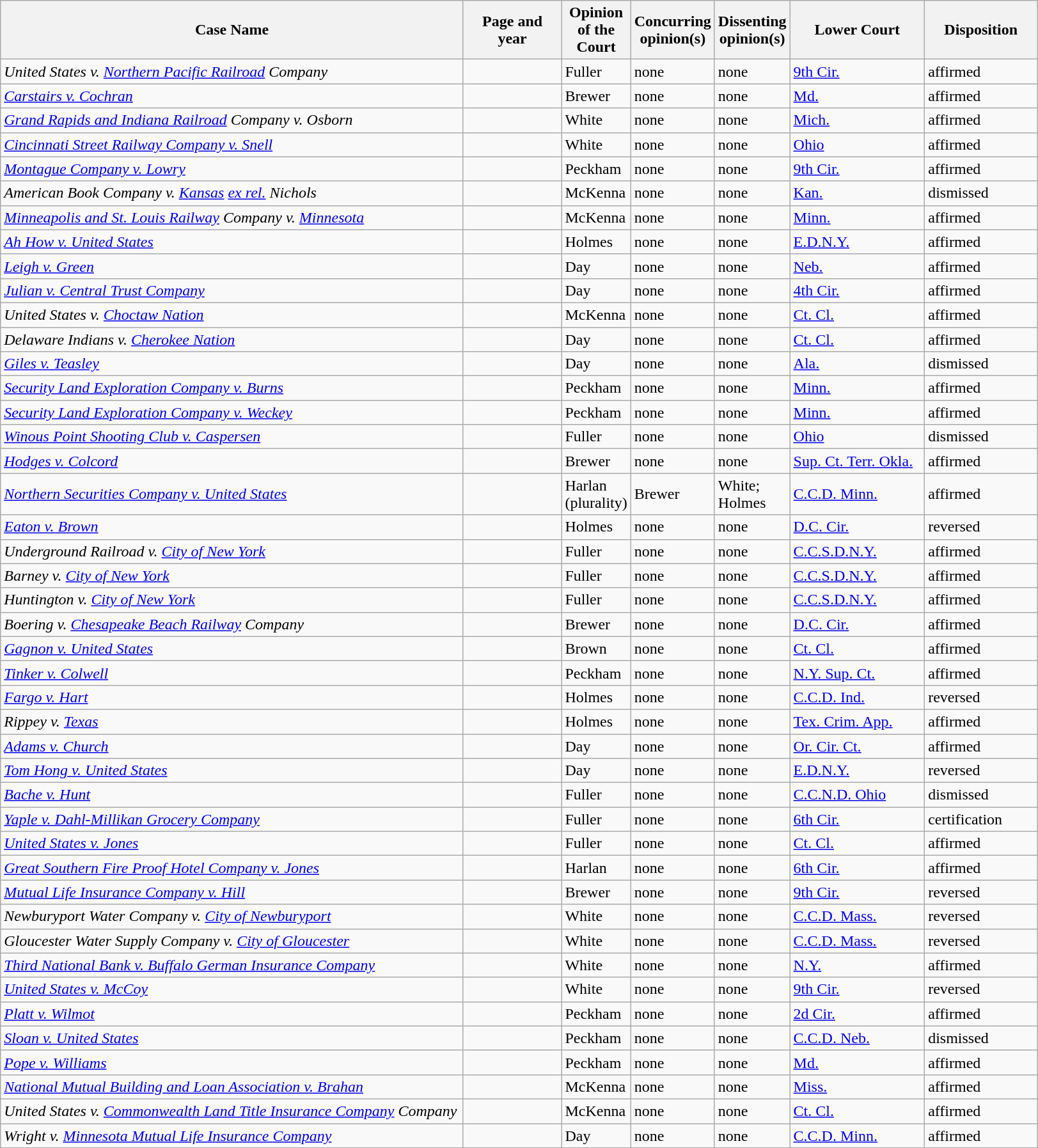<table class="wikitable sortable">
<tr>
<th scope="col" style="width: 475px;">Case Name</th>
<th scope="col" style="width: 95px;">Page and year</th>
<th scope="col" style="width: 10px;">Opinion of the Court</th>
<th scope="col" style="width: 10px;">Concurring opinion(s)</th>
<th scope="col" style="width: 10px;">Dissenting opinion(s)</th>
<th scope="col" style="width: 133px;">Lower Court</th>
<th scope="col" style="width: 110px;">Disposition</th>
</tr>
<tr>
<td><em>United States v. <a href='#'>Northern Pacific Railroad</a> Company</em></td>
<td align="right"></td>
<td>Fuller</td>
<td>none</td>
<td>none</td>
<td><a href='#'>9th Cir.</a></td>
<td>affirmed</td>
</tr>
<tr>
<td><em><a href='#'>Carstairs v. Cochran</a></em></td>
<td align="right"></td>
<td>Brewer</td>
<td>none</td>
<td>none</td>
<td><a href='#'>Md.</a></td>
<td>affirmed</td>
</tr>
<tr>
<td><em><a href='#'>Grand Rapids and Indiana Railroad</a> Company v. Osborn</em></td>
<td align="right"></td>
<td>White</td>
<td>none</td>
<td>none</td>
<td><a href='#'>Mich.</a></td>
<td>affirmed</td>
</tr>
<tr>
<td><em><a href='#'>Cincinnati Street Railway Company v. Snell</a></em></td>
<td align="right"></td>
<td>White</td>
<td>none</td>
<td>none</td>
<td><a href='#'>Ohio</a></td>
<td>affirmed</td>
</tr>
<tr>
<td><em><a href='#'>Montague Company v. Lowry</a></em></td>
<td align="right"></td>
<td>Peckham</td>
<td>none</td>
<td>none</td>
<td><a href='#'>9th Cir.</a></td>
<td>affirmed</td>
</tr>
<tr>
<td><em>American Book Company v. <a href='#'>Kansas</a> <a href='#'>ex rel.</a> Nichols</em></td>
<td align="right"></td>
<td>McKenna</td>
<td>none</td>
<td>none</td>
<td><a href='#'>Kan.</a></td>
<td>dismissed</td>
</tr>
<tr>
<td><em><a href='#'>Minneapolis and St. Louis Railway</a> Company v. <a href='#'>Minnesota</a></em></td>
<td align="right"></td>
<td>McKenna</td>
<td>none</td>
<td>none</td>
<td><a href='#'>Minn.</a></td>
<td>affirmed</td>
</tr>
<tr>
<td><em><a href='#'>Ah How v. United States</a></em></td>
<td align="right"></td>
<td>Holmes</td>
<td>none</td>
<td>none</td>
<td><a href='#'>E.D.N.Y.</a></td>
<td>affirmed</td>
</tr>
<tr>
<td><em><a href='#'>Leigh v. Green</a></em></td>
<td align="right"></td>
<td>Day</td>
<td>none</td>
<td>none</td>
<td><a href='#'>Neb.</a></td>
<td>affirmed</td>
</tr>
<tr>
<td><em><a href='#'>Julian v. Central Trust Company</a></em></td>
<td align="right"></td>
<td>Day</td>
<td>none</td>
<td>none</td>
<td><a href='#'>4th Cir.</a></td>
<td>affirmed</td>
</tr>
<tr>
<td><em>United States v. <a href='#'>Choctaw Nation</a></em></td>
<td align="right"></td>
<td>McKenna</td>
<td>none</td>
<td>none</td>
<td><a href='#'>Ct. Cl.</a></td>
<td>affirmed</td>
</tr>
<tr>
<td><em>Delaware Indians v. <a href='#'>Cherokee Nation</a></em></td>
<td align="right"></td>
<td>Day</td>
<td>none</td>
<td>none</td>
<td><a href='#'>Ct. Cl.</a></td>
<td>affirmed</td>
</tr>
<tr>
<td><em><a href='#'>Giles v. Teasley</a></em></td>
<td align="right"></td>
<td>Day</td>
<td>none</td>
<td>none</td>
<td><a href='#'>Ala.</a></td>
<td>dismissed</td>
</tr>
<tr>
<td><em><a href='#'>Security Land Exploration Company v. Burns</a></em></td>
<td align="right"></td>
<td>Peckham</td>
<td>none</td>
<td>none</td>
<td><a href='#'>Minn.</a></td>
<td>affirmed</td>
</tr>
<tr>
<td><em><a href='#'>Security Land Exploration Company v. Weckey</a></em></td>
<td align="right"></td>
<td>Peckham</td>
<td>none</td>
<td>none</td>
<td><a href='#'>Minn.</a></td>
<td>affirmed</td>
</tr>
<tr>
<td><em><a href='#'>Winous Point Shooting Club v. Caspersen</a></em></td>
<td align="right"></td>
<td>Fuller</td>
<td>none</td>
<td>none</td>
<td><a href='#'>Ohio</a></td>
<td>dismissed</td>
</tr>
<tr>
<td><em><a href='#'>Hodges v. Colcord</a></em></td>
<td align="right"></td>
<td>Brewer</td>
<td>none</td>
<td>none</td>
<td><a href='#'>Sup. Ct. Terr. Okla.</a></td>
<td>affirmed</td>
</tr>
<tr>
<td><em><a href='#'>Northern Securities Company v. United States</a></em></td>
<td align="right"></td>
<td>Harlan (plurality)</td>
<td>Brewer</td>
<td>White; Holmes</td>
<td><a href='#'>C.C.D. Minn.</a></td>
<td>affirmed</td>
</tr>
<tr>
<td><em><a href='#'>Eaton v. Brown</a></em></td>
<td align="right"></td>
<td>Holmes</td>
<td>none</td>
<td>none</td>
<td><a href='#'>D.C. Cir.</a></td>
<td>reversed</td>
</tr>
<tr>
<td><em>Underground Railroad v. <a href='#'>City of New York</a></em></td>
<td align="right"></td>
<td>Fuller</td>
<td>none</td>
<td>none</td>
<td><a href='#'>C.C.S.D.N.Y.</a></td>
<td>affirmed</td>
</tr>
<tr>
<td><em>Barney v. <a href='#'>City of New York</a></em></td>
<td align="right"></td>
<td>Fuller</td>
<td>none</td>
<td>none</td>
<td><a href='#'>C.C.S.D.N.Y.</a></td>
<td>affirmed</td>
</tr>
<tr>
<td><em>Huntington v. <a href='#'>City of New York</a></em></td>
<td align="right"></td>
<td>Fuller</td>
<td>none</td>
<td>none</td>
<td><a href='#'>C.C.S.D.N.Y.</a></td>
<td>affirmed</td>
</tr>
<tr>
<td><em>Boering v. <a href='#'>Chesapeake Beach Railway</a> Company</em></td>
<td align="right"></td>
<td>Brewer</td>
<td>none</td>
<td>none</td>
<td><a href='#'>D.C. Cir.</a></td>
<td>affirmed</td>
</tr>
<tr>
<td><em><a href='#'>Gagnon v. United States</a></em></td>
<td align="right"></td>
<td>Brown</td>
<td>none</td>
<td>none</td>
<td><a href='#'>Ct. Cl.</a></td>
<td>affirmed</td>
</tr>
<tr>
<td><em><a href='#'>Tinker v. Colwell</a></em></td>
<td align="right"></td>
<td>Peckham</td>
<td>none</td>
<td>none</td>
<td><a href='#'>N.Y. Sup. Ct.</a></td>
<td>affirmed</td>
</tr>
<tr>
<td><em><a href='#'>Fargo v. Hart</a></em></td>
<td align="right"></td>
<td>Holmes</td>
<td>none</td>
<td>none</td>
<td><a href='#'>C.C.D. Ind.</a></td>
<td>reversed</td>
</tr>
<tr>
<td><em>Rippey v. <a href='#'>Texas</a></em></td>
<td align="right"></td>
<td>Holmes</td>
<td>none</td>
<td>none</td>
<td><a href='#'>Tex. Crim. App.</a></td>
<td>affirmed</td>
</tr>
<tr>
<td><em><a href='#'>Adams v. Church</a></em></td>
<td align="right"></td>
<td>Day</td>
<td>none</td>
<td>none</td>
<td><a href='#'>Or. Cir. Ct.</a></td>
<td>affirmed</td>
</tr>
<tr>
<td><em><a href='#'>Tom Hong v. United States</a></em></td>
<td align="right"></td>
<td>Day</td>
<td>none</td>
<td>none</td>
<td><a href='#'>E.D.N.Y.</a></td>
<td>reversed</td>
</tr>
<tr>
<td><em><a href='#'>Bache v. Hunt</a></em></td>
<td align="right"></td>
<td>Fuller</td>
<td>none</td>
<td>none</td>
<td><a href='#'>C.C.N.D. Ohio</a></td>
<td>dismissed</td>
</tr>
<tr>
<td><em><a href='#'>Yaple v. Dahl-Millikan Grocery Company</a></em></td>
<td align="right"></td>
<td>Fuller</td>
<td>none</td>
<td>none</td>
<td><a href='#'>6th Cir.</a></td>
<td>certification</td>
</tr>
<tr>
<td><a href='#'><em>United States v. Jones</em></a></td>
<td align="right"></td>
<td>Fuller</td>
<td>none</td>
<td>none</td>
<td><a href='#'>Ct. Cl.</a></td>
<td>affirmed</td>
</tr>
<tr>
<td><em><a href='#'>Great Southern Fire Proof Hotel Company v. Jones</a></em></td>
<td align="right"></td>
<td>Harlan</td>
<td>none</td>
<td>none</td>
<td><a href='#'>6th Cir.</a></td>
<td>affirmed</td>
</tr>
<tr>
<td><em><a href='#'>Mutual Life Insurance Company v. Hill</a></em></td>
<td align="right"></td>
<td>Brewer</td>
<td>none</td>
<td>none</td>
<td><a href='#'>9th Cir.</a></td>
<td>reversed</td>
</tr>
<tr>
<td><em>Newburyport Water Company v. <a href='#'>City of Newburyport</a></em></td>
<td align="right"></td>
<td>White</td>
<td>none</td>
<td>none</td>
<td><a href='#'>C.C.D. Mass.</a></td>
<td>reversed</td>
</tr>
<tr>
<td><em>Gloucester Water Supply Company v. <a href='#'>City of Gloucester</a></em></td>
<td align="right"></td>
<td>White</td>
<td>none</td>
<td>none</td>
<td><a href='#'>C.C.D. Mass.</a></td>
<td>reversed</td>
</tr>
<tr>
<td><em><a href='#'>Third National Bank v. Buffalo German Insurance Company</a></em></td>
<td align="right"></td>
<td>White</td>
<td>none</td>
<td>none</td>
<td><a href='#'>N.Y.</a></td>
<td>affirmed</td>
</tr>
<tr>
<td><em><a href='#'>United States v. McCoy</a></em></td>
<td align="right"></td>
<td>White</td>
<td>none</td>
<td>none</td>
<td><a href='#'>9th Cir.</a></td>
<td>reversed</td>
</tr>
<tr>
<td><em><a href='#'>Platt v. Wilmot</a></em></td>
<td align="right"></td>
<td>Peckham</td>
<td>none</td>
<td>none</td>
<td><a href='#'>2d Cir.</a></td>
<td>affirmed</td>
</tr>
<tr>
<td><em><a href='#'>Sloan v. United States</a></em></td>
<td align="right"></td>
<td>Peckham</td>
<td>none</td>
<td>none</td>
<td><a href='#'>C.C.D. Neb.</a></td>
<td>dismissed</td>
</tr>
<tr>
<td><em><a href='#'>Pope v. Williams</a></em></td>
<td align="right"></td>
<td>Peckham</td>
<td>none</td>
<td>none</td>
<td><a href='#'>Md.</a></td>
<td>affirmed</td>
</tr>
<tr>
<td><em><a href='#'>National Mutual Building and Loan Association v. Brahan</a></em></td>
<td align="right"></td>
<td>McKenna</td>
<td>none</td>
<td>none</td>
<td><a href='#'>Miss.</a></td>
<td>affirmed</td>
</tr>
<tr>
<td><em>United States v. <a href='#'>Commonwealth Land Title Insurance Company</a> Company</em></td>
<td align="right"></td>
<td>McKenna</td>
<td>none</td>
<td>none</td>
<td><a href='#'>Ct. Cl.</a></td>
<td>affirmed</td>
</tr>
<tr>
<td><em>Wright v. <a href='#'>Minnesota Mutual Life Insurance Company</a></em></td>
<td align="right"></td>
<td>Day</td>
<td>none</td>
<td>none</td>
<td><a href='#'>C.C.D. Minn.</a></td>
<td>affirmed</td>
</tr>
<tr>
</tr>
</table>
